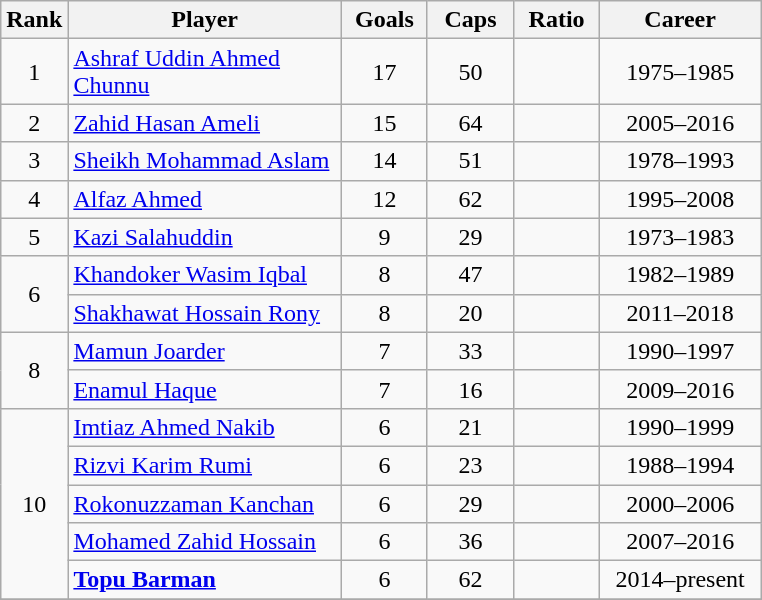<table class="wikitable sortable" style="text-align: center;">
<tr>
<th width="30">Rank</th>
<th width="175">Player</th>
<th width="50">Goals</th>
<th width="50">Caps</th>
<th width="50">Ratio</th>
<th width="100">Career</th>
</tr>
<tr>
<td>1</td>
<td style="text-align:left;"><a href='#'>Ashraf Uddin Ahmed Chunnu</a></td>
<td>17</td>
<td>50</td>
<td></td>
<td>1975–1985</td>
</tr>
<tr>
<td>2</td>
<td style="text-align:left;"><a href='#'>Zahid Hasan Ameli</a></td>
<td>15</td>
<td>64</td>
<td></td>
<td>2005–2016</td>
</tr>
<tr>
<td>3</td>
<td style="text-align:left;"><a href='#'>Sheikh Mohammad Aslam</a></td>
<td>14</td>
<td>51</td>
<td></td>
<td>1978–1993</td>
</tr>
<tr>
<td>4</td>
<td style="text-align:left;"><a href='#'>Alfaz Ahmed</a></td>
<td>12</td>
<td>62</td>
<td></td>
<td>1995–2008</td>
</tr>
<tr>
<td>5</td>
<td style="text-align:left;"><a href='#'>Kazi Salahuddin</a></td>
<td>9</td>
<td>29</td>
<td></td>
<td>1973–1983</td>
</tr>
<tr>
<td rowspan=2>6</td>
<td style="text-align:left;"><a href='#'>Khandoker Wasim Iqbal</a></td>
<td>8</td>
<td>47</td>
<td></td>
<td>1982–1989</td>
</tr>
<tr>
<td style="text-align:left;"><a href='#'>Shakhawat Hossain Rony</a></td>
<td>8</td>
<td>20</td>
<td></td>
<td>2011–2018</td>
</tr>
<tr>
<td rowspan=2>8</td>
<td style="text-align:left;"><a href='#'>Mamun Joarder</a></td>
<td>7</td>
<td>33</td>
<td></td>
<td>1990–1997</td>
</tr>
<tr>
<td style="text-align:left;"><a href='#'>Enamul Haque</a></td>
<td>7</td>
<td>16</td>
<td></td>
<td>2009–2016</td>
</tr>
<tr>
<td rowspan=5>10</td>
<td style="text-align:left;"><a href='#'>Imtiaz Ahmed Nakib</a></td>
<td>6</td>
<td>21</td>
<td></td>
<td>1990–1999</td>
</tr>
<tr>
<td style="text-align:left;"><a href='#'>Rizvi Karim Rumi</a></td>
<td>6</td>
<td>23</td>
<td></td>
<td>1988–1994</td>
</tr>
<tr>
<td style="text-align:left;"><a href='#'>Rokonuzzaman Kanchan</a></td>
<td>6</td>
<td>29</td>
<td></td>
<td>2000–2006</td>
</tr>
<tr>
<td style="text-align:left;"><a href='#'>Mohamed Zahid Hossain</a></td>
<td>6</td>
<td>36</td>
<td></td>
<td>2007–2016</td>
</tr>
<tr>
<td style="text-align:left;"><strong><a href='#'>Topu Barman</a></strong></td>
<td>6</td>
<td>62</td>
<td></td>
<td>2014–present</td>
</tr>
<tr>
</tr>
</table>
